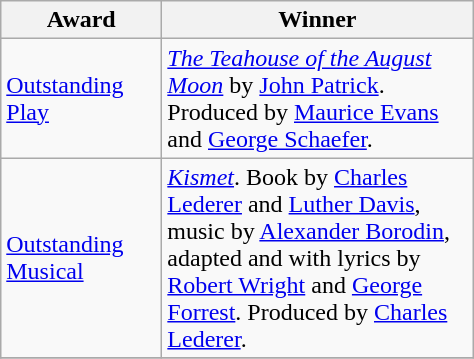<table class="wikitable">
<tr>
<th width="100"><strong>Award</strong></th>
<th width="200"><strong>Winner</strong></th>
</tr>
<tr>
<td><a href='#'>Outstanding Play</a></td>
<td><em><a href='#'>The Teahouse of the August Moon</a></em> by <a href='#'>John Patrick</a>. Produced by <a href='#'>Maurice Evans</a> and <a href='#'>George Schaefer</a>.</td>
</tr>
<tr>
<td><a href='#'>Outstanding Musical</a></td>
<td><em><a href='#'>Kismet</a></em>. Book by <a href='#'>Charles Lederer</a> and <a href='#'>Luther Davis</a>, music by <a href='#'>Alexander Borodin</a>, adapted and with lyrics by <a href='#'>Robert Wright</a> and <a href='#'>George Forrest</a>. Produced by <a href='#'>Charles Lederer</a>.</td>
</tr>
<tr>
</tr>
</table>
